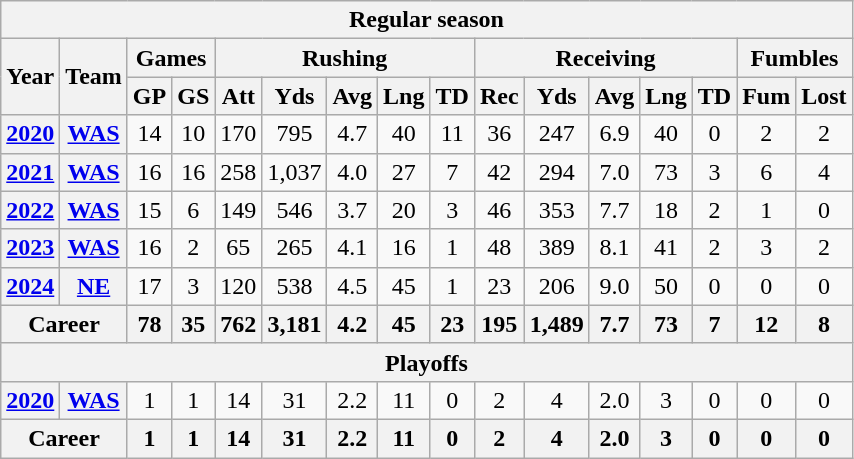<table class="wikitable" style="text-align:center">
<tr>
<th colspan="16">Regular season</th>
</tr>
<tr>
<th rowspan="2">Year</th>
<th rowspan="2">Team</th>
<th colspan="2">Games</th>
<th colspan="5">Rushing</th>
<th colspan="5">Receiving</th>
<th colspan="2">Fumbles</th>
</tr>
<tr>
<th>GP</th>
<th>GS</th>
<th>Att</th>
<th>Yds</th>
<th>Avg</th>
<th>Lng</th>
<th>TD</th>
<th>Rec</th>
<th>Yds</th>
<th>Avg</th>
<th>Lng</th>
<th>TD</th>
<th>Fum</th>
<th>Lost</th>
</tr>
<tr>
<th><a href='#'>2020</a></th>
<th><a href='#'>WAS</a></th>
<td>14</td>
<td>10</td>
<td>170</td>
<td>795</td>
<td>4.7</td>
<td>40</td>
<td>11</td>
<td>36</td>
<td>247</td>
<td>6.9</td>
<td>40</td>
<td>0</td>
<td>2</td>
<td>2</td>
</tr>
<tr>
<th><a href='#'>2021</a></th>
<th><a href='#'>WAS</a></th>
<td>16</td>
<td>16</td>
<td>258</td>
<td>1,037</td>
<td>4.0</td>
<td>27</td>
<td>7</td>
<td>42</td>
<td>294</td>
<td>7.0</td>
<td>73</td>
<td>3</td>
<td>6</td>
<td>4</td>
</tr>
<tr>
<th><a href='#'>2022</a></th>
<th><a href='#'>WAS</a></th>
<td>15</td>
<td>6</td>
<td>149</td>
<td>546</td>
<td>3.7</td>
<td>20</td>
<td>3</td>
<td>46</td>
<td>353</td>
<td>7.7</td>
<td>18</td>
<td>2</td>
<td>1</td>
<td>0</td>
</tr>
<tr>
<th><a href='#'>2023</a></th>
<th><a href='#'>WAS</a></th>
<td>16</td>
<td>2</td>
<td>65</td>
<td>265</td>
<td>4.1</td>
<td>16</td>
<td>1</td>
<td>48</td>
<td>389</td>
<td>8.1</td>
<td>41</td>
<td>2</td>
<td>3</td>
<td>2</td>
</tr>
<tr>
<th><a href='#'>2024</a></th>
<th><a href='#'>NE</a></th>
<td>17</td>
<td>3</td>
<td>120</td>
<td>538</td>
<td>4.5</td>
<td>45</td>
<td>1</td>
<td>23</td>
<td>206</td>
<td>9.0</td>
<td>50</td>
<td>0</td>
<td>0</td>
<td>0</td>
</tr>
<tr>
<th colspan="2">Career</th>
<th>78</th>
<th>35</th>
<th>762</th>
<th>3,181</th>
<th>4.2</th>
<th>45</th>
<th>23</th>
<th>195</th>
<th>1,489</th>
<th>7.7</th>
<th>73</th>
<th>7</th>
<th>12</th>
<th>8</th>
</tr>
<tr>
<th colspan="16">Playoffs</th>
</tr>
<tr>
<th><a href='#'>2020</a></th>
<th><a href='#'>WAS</a></th>
<td>1</td>
<td>1</td>
<td>14</td>
<td>31</td>
<td>2.2</td>
<td>11</td>
<td>0</td>
<td>2</td>
<td>4</td>
<td>2.0</td>
<td>3</td>
<td>0</td>
<td>0</td>
<td>0</td>
</tr>
<tr>
<th colspan="2">Career</th>
<th>1</th>
<th>1</th>
<th>14</th>
<th>31</th>
<th>2.2</th>
<th>11</th>
<th>0</th>
<th>2</th>
<th>4</th>
<th>2.0</th>
<th>3</th>
<th>0</th>
<th>0</th>
<th>0</th>
</tr>
</table>
